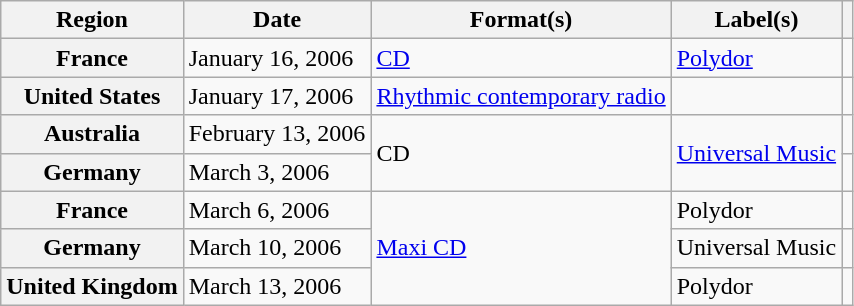<table class="wikitable plainrowheaders">
<tr>
<th scope="col">Region</th>
<th scope="col">Date</th>
<th scope="col">Format(s)</th>
<th scope="col">Label(s)</th>
<th scope="col"></th>
</tr>
<tr>
<th scope="row">France</th>
<td>January 16, 2006</td>
<td><a href='#'>CD</a></td>
<td><a href='#'>Polydor</a></td>
<td></td>
</tr>
<tr>
<th scope="row">United States</th>
<td>January 17, 2006</td>
<td><a href='#'>Rhythmic contemporary radio</a></td>
<td></td>
<td></td>
</tr>
<tr>
<th scope="row">Australia</th>
<td>February 13, 2006</td>
<td rowspan="2">CD</td>
<td rowspan="2"><a href='#'>Universal Music</a></td>
<td></td>
</tr>
<tr>
<th scope="row">Germany</th>
<td>March 3, 2006</td>
<td></td>
</tr>
<tr>
<th scope="row">France</th>
<td>March 6, 2006</td>
<td rowspan="3"><a href='#'>Maxi CD</a></td>
<td>Polydor</td>
<td></td>
</tr>
<tr>
<th scope="row">Germany</th>
<td>March 10, 2006</td>
<td>Universal Music</td>
<td></td>
</tr>
<tr>
<th scope="row">United Kingdom</th>
<td>March 13, 2006</td>
<td>Polydor</td>
<td></td>
</tr>
</table>
